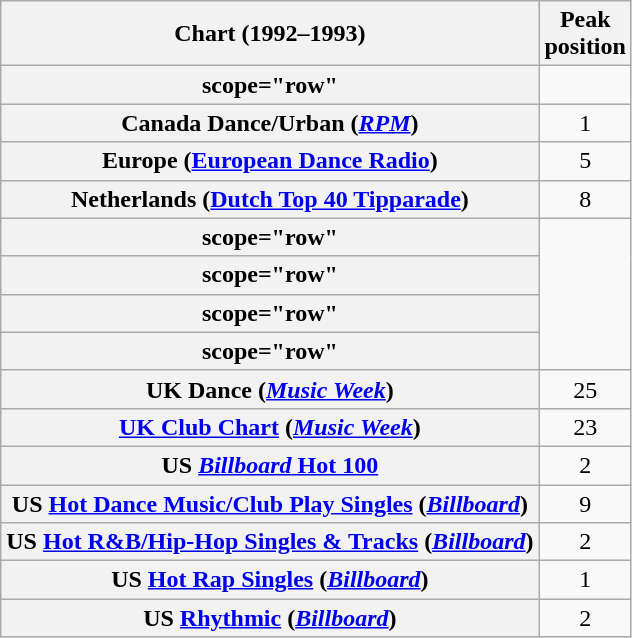<table class="wikitable sortable plainrowheaders" style="text-align:center;">
<tr>
<th>Chart (1992–1993)</th>
<th>Peak<br>position</th>
</tr>
<tr>
<th>scope="row"</th>
</tr>
<tr>
<th scope="row">Canada Dance/Urban (<em><a href='#'>RPM</a></em>)</th>
<td align="center">1</td>
</tr>
<tr>
<th scope="row">Europe (<a href='#'>European Dance Radio</a>)</th>
<td align="center">5</td>
</tr>
<tr>
<th scope="row">Netherlands (<a href='#'>Dutch Top 40 Tipparade</a>)</th>
<td align="center">8</td>
</tr>
<tr>
<th>scope="row"</th>
</tr>
<tr>
<th>scope="row"</th>
</tr>
<tr>
<th>scope="row"</th>
</tr>
<tr>
<th>scope="row"</th>
</tr>
<tr>
<th scope="row">UK Dance (<em><a href='#'>Music Week</a></em>)</th>
<td align="center">25</td>
</tr>
<tr>
<th scope="row"><a href='#'>UK Club Chart</a> (<em><a href='#'>Music Week</a></em>)</th>
<td align="center">23</td>
</tr>
<tr>
<th scope="row">US <a href='#'><em>Billboard</em> Hot 100</a></th>
<td align="center">2</td>
</tr>
<tr>
<th scope="row">US <a href='#'>Hot Dance Music/Club Play Singles</a> (<em><a href='#'>Billboard</a></em>)</th>
<td align="center">9</td>
</tr>
<tr>
<th scope="row">US <a href='#'>Hot R&B/Hip-Hop Singles & Tracks</a> (<em><a href='#'>Billboard</a></em>)</th>
<td align="center">2</td>
</tr>
<tr>
<th scope="row">US <a href='#'>Hot Rap Singles</a> (<em><a href='#'>Billboard</a></em>)</th>
<td align="center">1</td>
</tr>
<tr>
<th scope="row">US <a href='#'>Rhythmic</a> (<em><a href='#'>Billboard</a></em>)</th>
<td align="center">2</td>
</tr>
</table>
